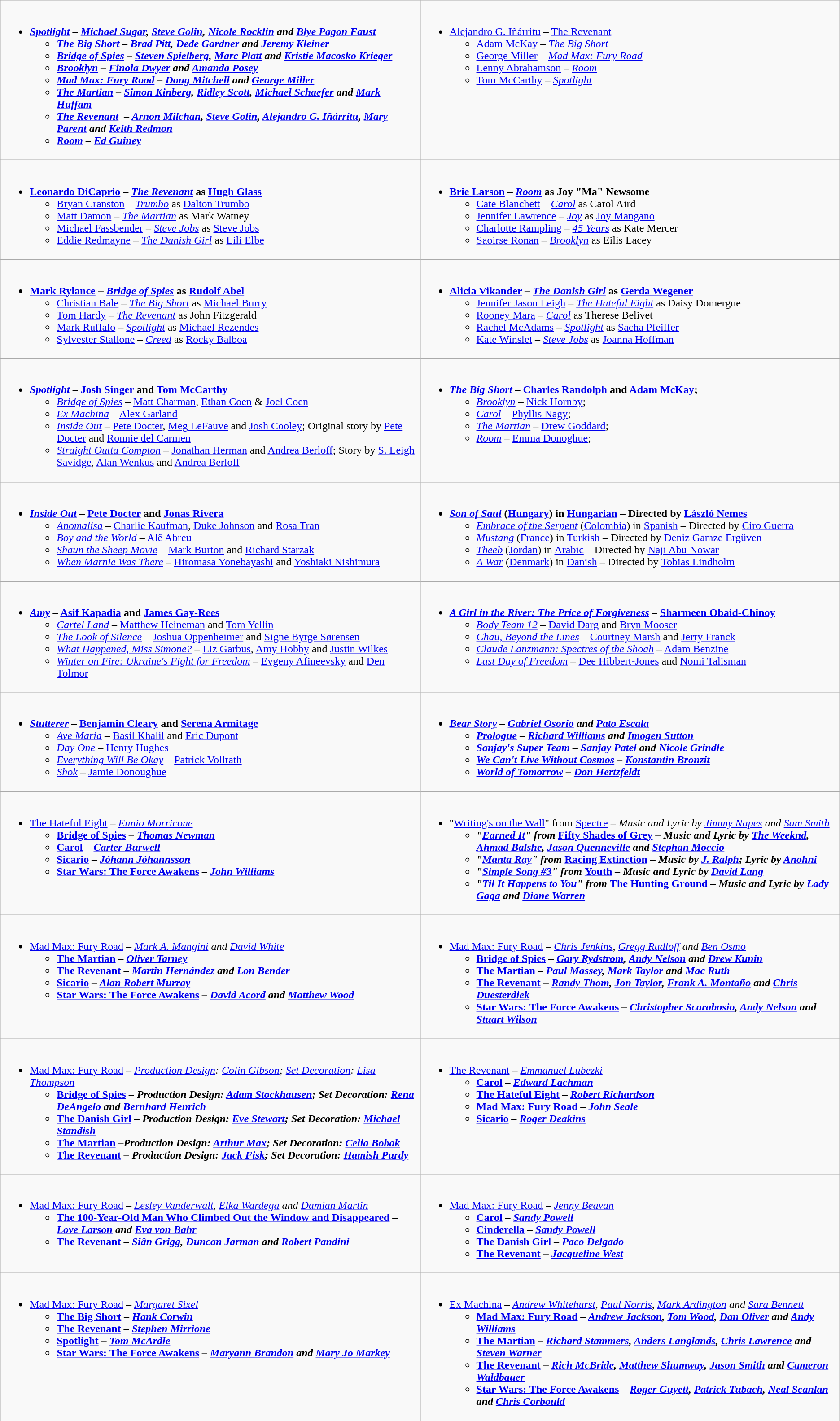<table class=wikitable>
<tr>
<td valign="top" width="50%"><br><ul><li><strong><em><a href='#'>Spotlight</a><em> – <a href='#'>Michael Sugar</a>, <a href='#'>Steve Golin</a>, <a href='#'>Nicole Rocklin</a> and <a href='#'>Blye Pagon Faust</a><strong><ul><li></em><a href='#'>The Big Short</a><em> – <a href='#'>Brad Pitt</a>, <a href='#'>Dede Gardner</a> and <a href='#'>Jeremy Kleiner</a></li><li></em><a href='#'>Bridge of Spies</a><em> – <a href='#'>Steven Spielberg</a>, <a href='#'>Marc Platt</a> and <a href='#'>Kristie Macosko Krieger</a></li><li></em><a href='#'>Brooklyn</a><em> – <a href='#'>Finola Dwyer</a> and <a href='#'>Amanda Posey</a></li><li></em><a href='#'>Mad Max: Fury Road</a><em> – <a href='#'>Doug Mitchell</a> and <a href='#'>George Miller</a></li><li></em><a href='#'>The Martian</a><em> – <a href='#'>Simon Kinberg</a>, <a href='#'>Ridley Scott</a>, <a href='#'>Michael Schaefer</a> and <a href='#'>Mark Huffam</a></li><li></em><a href='#'>The Revenant</a><em>  – <a href='#'>Arnon Milchan</a>, <a href='#'>Steve Golin</a>, <a href='#'>Alejandro G. Iñárritu</a>, <a href='#'>Mary Parent</a> and <a href='#'>Keith Redmon</a></li><li></em><a href='#'>Room</a><em> – <a href='#'>Ed Guiney</a></li></ul></li></ul></td>
<td valign="top" width="50%"><br><ul><li></strong><a href='#'>Alejandro G. Iñárritu</a> – </em><a href='#'>The Revenant</a></em></strong><ul><li><a href='#'>Adam McKay</a> – <em><a href='#'>The Big Short</a></em></li><li><a href='#'>George Miller</a> – <em><a href='#'>Mad Max: Fury Road</a></em></li><li><a href='#'>Lenny Abrahamson</a> – <em><a href='#'>Room</a></em></li><li><a href='#'>Tom McCarthy</a> – <em><a href='#'>Spotlight</a></em></li></ul></li></ul></td>
</tr>
<tr>
<td valign="top" width="50%"><br><ul><li><strong><a href='#'>Leonardo DiCaprio</a> – <em><a href='#'>The Revenant</a></em> as <a href='#'>Hugh Glass</a></strong><ul><li><a href='#'>Bryan Cranston</a> – <em><a href='#'>Trumbo</a></em> as <a href='#'>Dalton Trumbo</a></li><li><a href='#'>Matt Damon</a> – <em><a href='#'>The Martian</a></em> as Mark Watney</li><li><a href='#'>Michael Fassbender</a> – <em><a href='#'>Steve Jobs</a></em> as <a href='#'>Steve Jobs</a></li><li><a href='#'>Eddie Redmayne</a> – <em><a href='#'>The Danish Girl</a></em> as <a href='#'>Lili Elbe</a></li></ul></li></ul></td>
<td valign="top" width="50%"><br><ul><li><strong><a href='#'>Brie Larson</a> – <em><a href='#'>Room</a></em> as Joy "Ma" Newsome</strong><ul><li><a href='#'>Cate Blanchett</a> – <em><a href='#'>Carol</a></em> as Carol Aird</li><li><a href='#'>Jennifer Lawrence</a> – <em><a href='#'>Joy</a></em> as <a href='#'>Joy Mangano</a></li><li><a href='#'>Charlotte Rampling</a> – <em><a href='#'>45 Years</a></em> as Kate Mercer</li><li><a href='#'>Saoirse Ronan</a> – <em><a href='#'>Brooklyn</a></em> as Eilis Lacey</li></ul></li></ul></td>
</tr>
<tr>
<td valign="top" width="50%"><br><ul><li><strong><a href='#'>Mark Rylance</a> – <em><a href='#'>Bridge of Spies</a></em> as <a href='#'>Rudolf Abel</a></strong><ul><li><a href='#'>Christian Bale</a> – <em><a href='#'>The Big Short</a></em> as <a href='#'>Michael Burry</a></li><li><a href='#'>Tom Hardy</a> – <em><a href='#'>The Revenant</a></em> as John Fitzgerald</li><li><a href='#'>Mark Ruffalo</a> – <em><a href='#'>Spotlight</a></em> as <a href='#'>Michael Rezendes</a></li><li><a href='#'>Sylvester Stallone</a> – <em><a href='#'>Creed</a></em> as <a href='#'>Rocky Balboa</a></li></ul></li></ul></td>
<td valign="top" width="50%"><br><ul><li><strong><a href='#'>Alicia Vikander</a> – <em><a href='#'>The Danish Girl</a></em> as <a href='#'>Gerda Wegener</a></strong><ul><li><a href='#'>Jennifer Jason Leigh</a> – <em><a href='#'>The Hateful Eight</a></em> as Daisy Domergue</li><li><a href='#'>Rooney Mara</a> – <em><a href='#'>Carol</a></em> as Therese Belivet</li><li><a href='#'>Rachel McAdams</a> – <em><a href='#'>Spotlight</a></em> as <a href='#'>Sacha Pfeiffer</a></li><li><a href='#'>Kate Winslet</a> – <em><a href='#'>Steve Jobs</a></em> as <a href='#'>Joanna Hoffman</a></li></ul></li></ul></td>
</tr>
<tr>
<td valign="top" width="50%"><br><ul><li><strong> <em><a href='#'>Spotlight</a></em> – <a href='#'>Josh Singer</a> and <a href='#'>Tom McCarthy</a> </strong><ul><li><em><a href='#'>Bridge of Spies</a></em> – <a href='#'>Matt Charman</a>, <a href='#'>Ethan Coen</a> & <a href='#'>Joel Coen</a></li><li><em><a href='#'>Ex Machina</a></em> – <a href='#'>Alex Garland</a></li><li><em><a href='#'>Inside Out</a></em> – <a href='#'>Pete Docter</a>, <a href='#'>Meg LeFauve</a> and <a href='#'>Josh Cooley</a>; Original story by <a href='#'>Pete Docter</a> and <a href='#'>Ronnie del Carmen</a></li><li><em><a href='#'>Straight Outta Compton</a></em> – <a href='#'>Jonathan Herman</a> and <a href='#'>Andrea Berloff</a>; Story by <a href='#'>S. Leigh Savidge</a>, <a href='#'>Alan Wenkus</a> and <a href='#'>Andrea Berloff</a></li></ul></li></ul></td>
<td valign="top" width="50%"><br><ul><li><strong> <em><a href='#'>The Big Short</a></em> – <a href='#'>Charles Randolph</a> and <a href='#'>Adam McKay</a>; </strong><ul><li><em><a href='#'>Brooklyn</a></em> – <a href='#'>Nick Hornby</a>; </li><li><em><a href='#'>Carol</a></em> – <a href='#'>Phyllis Nagy</a>; </li><li><em><a href='#'>The Martian</a></em> – <a href='#'>Drew Goddard</a>; </li><li><em><a href='#'>Room</a></em> – <a href='#'>Emma Donoghue</a>; </li></ul></li></ul></td>
</tr>
<tr>
<td valign="top" width="50%"><br><ul><li><strong> <em><a href='#'>Inside Out</a></em> – <a href='#'>Pete Docter</a> and <a href='#'>Jonas Rivera</a></strong><ul><li><em><a href='#'>Anomalisa</a></em> – <a href='#'>Charlie Kaufman</a>, <a href='#'>Duke Johnson</a> and <a href='#'>Rosa Tran</a></li><li><em><a href='#'>Boy and the World</a></em> – <a href='#'>Alê Abreu</a></li><li><em><a href='#'>Shaun the Sheep Movie</a></em> – <a href='#'>Mark Burton</a> and <a href='#'>Richard Starzak</a></li><li><em><a href='#'>When Marnie Was There</a></em> – <a href='#'>Hiromasa Yonebayashi</a> and <a href='#'>Yoshiaki Nishimura</a></li></ul></li></ul></td>
<td valign="top" width="50%"><br><ul><li><strong> <em><a href='#'>Son of Saul</a></em> (<a href='#'>Hungary</a>) in <a href='#'>Hungarian</a> – Directed by <a href='#'>László Nemes</a></strong><ul><li><em><a href='#'>Embrace of the Serpent</a></em> (<a href='#'>Colombia</a>) in <a href='#'>Spanish</a> – Directed by <a href='#'>Ciro Guerra</a></li><li><em><a href='#'>Mustang</a></em> (<a href='#'>France</a>) in <a href='#'>Turkish</a> – Directed by <a href='#'>Deniz Gamze Ergüven</a></li><li><em><a href='#'>Theeb</a></em> (<a href='#'>Jordan</a>) in <a href='#'>Arabic</a> – Directed by <a href='#'>Naji Abu Nowar</a></li><li><em><a href='#'>A War</a></em> (<a href='#'>Denmark</a>) in <a href='#'>Danish</a> – Directed by <a href='#'>Tobias Lindholm</a></li></ul></li></ul></td>
</tr>
<tr>
<td valign="top" width="50%"><br><ul><li><strong> <em><a href='#'>Amy</a></em> – <a href='#'>Asif Kapadia</a> and <a href='#'>James Gay-Rees</a></strong><ul><li><em><a href='#'>Cartel Land</a></em> – <a href='#'>Matthew Heineman</a> and <a href='#'>Tom Yellin</a></li><li><em><a href='#'>The Look of Silence</a></em> – <a href='#'>Joshua Oppenheimer</a> and <a href='#'>Signe Byrge Sørensen</a></li><li><em><a href='#'>What Happened, Miss Simone?</a></em> – <a href='#'>Liz Garbus</a>, <a href='#'>Amy Hobby</a> and <a href='#'>Justin Wilkes</a></li><li><em><a href='#'>Winter on Fire: Ukraine's Fight for Freedom</a></em> – <a href='#'>Evgeny Afineevsky</a> and <a href='#'>Den Tolmor</a></li></ul></li></ul></td>
<td valign="top" width="50%"><br><ul><li><strong> <em><a href='#'>A Girl in the River: The Price of Forgiveness</a></em> – <a href='#'>Sharmeen Obaid-Chinoy</a></strong><ul><li><em><a href='#'>Body Team 12</a></em> – <a href='#'>David Darg</a> and <a href='#'>Bryn Mooser</a></li><li><em><a href='#'>Chau, Beyond the Lines</a></em> – <a href='#'>Courtney Marsh</a> and <a href='#'>Jerry Franck</a></li><li><em><a href='#'>Claude Lanzmann: Spectres of the Shoah</a></em> – <a href='#'>Adam Benzine</a></li><li><em><a href='#'>Last Day of Freedom</a></em> – <a href='#'>Dee Hibbert-Jones</a> and <a href='#'>Nomi Talisman</a></li></ul></li></ul></td>
</tr>
<tr>
<td valign="top" width="50%"><br><ul><li><strong> <em><a href='#'>Stutterer</a></em> – <a href='#'>Benjamin Cleary</a> and <a href='#'>Serena Armitage</a></strong><ul><li><em><a href='#'>Ave Maria</a></em> – <a href='#'>Basil Khalil</a> and <a href='#'>Eric Dupont</a></li><li><em><a href='#'>Day One</a></em> – <a href='#'>Henry Hughes</a></li><li><em><a href='#'>Everything Will Be Okay</a></em> – <a href='#'>Patrick Vollrath</a></li><li><em><a href='#'>Shok</a></em> – <a href='#'>Jamie Donoughue</a></li></ul></li></ul></td>
<td valign="top" width="50%"><br><ul><li><strong><em><a href='#'>Bear Story</a><em> – <a href='#'>Gabriel Osorio</a> and <a href='#'>Pato Escala</a><strong><ul><li></em><a href='#'>Prologue</a><em> – <a href='#'>Richard Williams</a> and <a href='#'>Imogen Sutton</a></li><li></em><a href='#'>Sanjay's Super Team</a><em> – <a href='#'>Sanjay Patel</a> and <a href='#'>Nicole Grindle</a></li><li></em><a href='#'>We Can't Live Without Cosmos</a><em> – <a href='#'>Konstantin Bronzit</a></li><li></em><a href='#'>World of Tomorrow</a><em> – <a href='#'>Don Hertzfeldt</a></li></ul></li></ul></td>
</tr>
<tr>
<td valign="top" width="50%"><br><ul><li></strong> </em><a href='#'>The Hateful Eight</a><em> – <a href='#'>Ennio Morricone</a><strong><ul><li></em><a href='#'>Bridge of Spies</a><em> – <a href='#'>Thomas Newman</a></li><li></em><a href='#'>Carol</a><em> – <a href='#'>Carter Burwell</a></li><li></em><a href='#'>Sicario</a><em> – <a href='#'>Jóhann Jóhannsson</a></li><li></em><a href='#'>Star Wars: The Force Awakens</a><em> – <a href='#'>John Williams</a></li></ul></li></ul></td>
<td valign="top" width="50%"><br><ul><li></strong>"<a href='#'>Writing's on the Wall</a>" from </em><a href='#'>Spectre</a><em> – Music and Lyric by <a href='#'>Jimmy Napes</a> and <a href='#'>Sam Smith</a><strong><ul><li>"<a href='#'>Earned It</a>" from </em><a href='#'>Fifty Shades of Grey</a><em> – Music and Lyric by <a href='#'>The Weeknd</a>, <a href='#'>Ahmad Balshe</a>, <a href='#'>Jason Quenneville</a> and <a href='#'>Stephan Moccio</a></li><li>"<a href='#'>Manta Ray</a>" from </em><a href='#'>Racing Extinction</a><em> – Music by <a href='#'>J. Ralph</a>; Lyric by <a href='#'>Anohni</a></li><li>"<a href='#'>Simple Song #3</a>" from </em><a href='#'>Youth</a><em> – Music and Lyric by <a href='#'>David Lang</a></li><li>"<a href='#'>Til It Happens to You</a>" from </em><a href='#'>The Hunting Ground</a><em> – Music and Lyric by <a href='#'>Lady Gaga</a> and <a href='#'>Diane Warren</a></li></ul></li></ul></td>
</tr>
<tr>
<td valign="top" width="50%"><br><ul><li></strong> </em><a href='#'>Mad Max: Fury Road</a><em> – <a href='#'>Mark A. Mangini</a> and <a href='#'>David White</a><strong><ul><li></em><a href='#'>The Martian</a><em> – <a href='#'>Oliver Tarney</a></li><li></em><a href='#'>The Revenant</a><em> – <a href='#'>Martin Hernández</a> and <a href='#'>Lon Bender</a></li><li></em><a href='#'>Sicario</a><em> – <a href='#'>Alan Robert Murray</a></li><li></em><a href='#'>Star Wars: The Force Awakens</a><em> – <a href='#'>David Acord</a> and <a href='#'>Matthew Wood</a></li></ul></li></ul></td>
<td valign="top" width="50%"><br><ul><li></strong> </em><a href='#'>Mad Max: Fury Road</a><em> – <a href='#'>Chris Jenkins</a>, <a href='#'>Gregg Rudloff</a> and <a href='#'>Ben Osmo</a><strong><ul><li></em><a href='#'>Bridge of Spies</a><em> – <a href='#'>Gary Rydstrom</a>, <a href='#'>Andy Nelson</a> and <a href='#'>Drew Kunin</a></li><li></em><a href='#'>The Martian</a><em> – <a href='#'>Paul Massey</a>, <a href='#'>Mark Taylor</a> and <a href='#'>Mac Ruth</a></li><li></em><a href='#'>The Revenant</a><em> –  <a href='#'>Randy Thom</a>, <a href='#'>Jon Taylor</a>, <a href='#'>Frank A. Montaño</a> and <a href='#'>Chris Duesterdiek</a></li><li></em><a href='#'>Star Wars: The Force Awakens</a><em> – <a href='#'>Christopher Scarabosio</a>, <a href='#'>Andy Nelson</a> and <a href='#'>Stuart Wilson</a></li></ul></li></ul></td>
</tr>
<tr>
<td valign="top" width="50%"><br><ul><li></strong> </em><a href='#'>Mad Max: Fury Road</a><em> – <a href='#'>Production Design</a>: <a href='#'>Colin Gibson</a>; <a href='#'>Set Decoration</a>: <a href='#'>Lisa Thompson</a><strong><ul><li></em><a href='#'>Bridge of Spies</a><em> – Production Design: <a href='#'>Adam Stockhausen</a>; Set Decoration: <a href='#'>Rena DeAngelo</a> and <a href='#'>Bernhard Henrich</a></li><li></em><a href='#'>The Danish Girl</a><em> – Production Design: <a href='#'>Eve Stewart</a>; Set Decoration: <a href='#'>Michael Standish</a></li><li></em><a href='#'>The Martian</a><em> –Production Design: <a href='#'>Arthur Max</a>; Set Decoration: <a href='#'>Celia Bobak</a></li><li></em><a href='#'>The Revenant</a><em> – Production Design: <a href='#'>Jack Fisk</a>; Set Decoration: <a href='#'>Hamish Purdy</a></li></ul></li></ul></td>
<td valign="top" width="50%"><br><ul><li></strong> </em><a href='#'>The Revenant</a><em> – <a href='#'>Emmanuel Lubezki</a><strong><ul><li></em><a href='#'>Carol</a><em> – <a href='#'>Edward Lachman</a></li><li></em><a href='#'>The Hateful Eight</a><em> – <a href='#'>Robert Richardson</a></li><li></em><a href='#'>Mad Max: Fury Road</a><em> – <a href='#'>John Seale</a></li><li></em><a href='#'>Sicario</a><em> – <a href='#'>Roger Deakins</a></li></ul></li></ul></td>
</tr>
<tr>
<td valign="top" width="50%"><br><ul><li></strong> </em><a href='#'>Mad Max: Fury Road</a><em> – <a href='#'>Lesley Vanderwalt</a>, <a href='#'>Elka Wardega</a> and <a href='#'>Damian Martin</a><strong><ul><li></em><a href='#'>The 100-Year-Old Man Who Climbed Out the Window and Disappeared</a><em> – <a href='#'>Love Larson</a> and <a href='#'>Eva von Bahr</a></li><li></em><a href='#'>The Revenant</a><em> – <a href='#'>Siân Grigg</a>, <a href='#'>Duncan Jarman</a> and <a href='#'>Robert Pandini</a></li></ul></li></ul></td>
<td valign="top" width="50%"><br><ul><li></strong> </em><a href='#'>Mad Max: Fury Road</a><em> – <a href='#'>Jenny Beavan</a><strong><ul><li></em><a href='#'>Carol</a><em> – <a href='#'>Sandy Powell</a></li><li></em><a href='#'>Cinderella</a><em> – <a href='#'>Sandy Powell</a></li><li></em><a href='#'>The Danish Girl</a><em> – <a href='#'>Paco Delgado</a></li><li></em><a href='#'>The Revenant</a><em> – <a href='#'>Jacqueline West</a></li></ul></li></ul></td>
</tr>
<tr>
<td valign="top" width="50%"><br><ul><li></strong> </em><a href='#'>Mad Max: Fury Road</a><em> – <a href='#'>Margaret Sixel</a><strong><ul><li></em><a href='#'>The Big Short</a><em> – <a href='#'>Hank Corwin</a></li><li></em><a href='#'>The Revenant</a><em> – <a href='#'>Stephen Mirrione</a></li><li></em><a href='#'>Spotlight</a><em> – <a href='#'>Tom McArdle</a></li><li></em><a href='#'>Star Wars: The Force Awakens</a><em> – <a href='#'>Maryann Brandon</a> and <a href='#'>Mary Jo Markey</a></li></ul></li></ul></td>
<td valign="top" width="50%"><br><ul><li></strong> </em><a href='#'>Ex Machina</a><em> – <a href='#'>Andrew Whitehurst</a>, <a href='#'>Paul Norris</a>, <a href='#'>Mark Ardington</a> and <a href='#'>Sara Bennett</a><strong><ul><li></em><a href='#'>Mad Max: Fury Road</a><em> – <a href='#'>Andrew Jackson</a>, <a href='#'>Tom Wood</a>, <a href='#'>Dan Oliver</a> and <a href='#'>Andy Williams</a></li><li></em><a href='#'>The Martian</a><em> – <a href='#'>Richard Stammers</a>, <a href='#'>Anders Langlands</a>, <a href='#'>Chris Lawrence</a> and <a href='#'>Steven Warner</a></li><li></em><a href='#'>The Revenant</a><em> – <a href='#'>Rich McBride</a>, <a href='#'>Matthew Shumway</a>, <a href='#'>Jason Smith</a> and <a href='#'>Cameron Waldbauer</a></li><li></em><a href='#'>Star Wars: The Force Awakens</a><em> – <a href='#'>Roger Guyett</a>, <a href='#'>Patrick Tubach</a>, <a href='#'>Neal Scanlan</a> and <a href='#'>Chris Corbould</a></li></ul></li></ul></td>
</tr>
</table>
